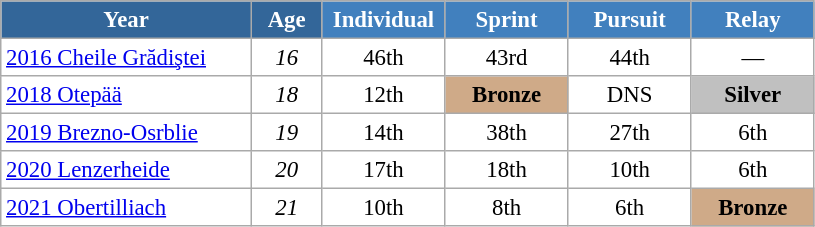<table class="wikitable" style="font-size:95%; text-align:center; border:grey solid 1px; border-collapse:collapse; background:#ffffff;">
<tr>
<th style="background-color:#369; color:white;    width:160px;">Year</th>
<th style="background-color:#369; color:white;    width:40px;">Age</th>
<th style="background-color:#4180be; color:white; width:75px;">Individual</th>
<th style="background-color:#4180be; color:white; width:75px;">Sprint</th>
<th style="background-color:#4180be; color:white; width:75px;">Pursuit</th>
<th style="background-color:#4180be; color:white; width:75px;">Relay</th>
</tr>
<tr>
<td align=left> <a href='#'>2016 Cheile Grădiştei</a></td>
<td><em>16</em></td>
<td>46th</td>
<td>43rd</td>
<td>44th</td>
<td>—</td>
</tr>
<tr>
<td align=left> <a href='#'>2018 Otepää</a></td>
<td><em>18</em></td>
<td>12th</td>
<td style="background:#cfaa88;"><strong>Bronze</strong></td>
<td>DNS</td>
<td style="background:silver"><strong>Silver</strong></td>
</tr>
<tr>
<td align=left> <a href='#'>2019 Brezno-Osrblie</a></td>
<td><em>19</em></td>
<td>14th</td>
<td>38th</td>
<td>27th</td>
<td>6th</td>
</tr>
<tr>
<td align=left> <a href='#'>2020 Lenzerheide</a></td>
<td><em>20</em></td>
<td>17th</td>
<td>18th</td>
<td>10th</td>
<td>6th</td>
</tr>
<tr>
<td align=left> <a href='#'>2021 Obertilliach</a></td>
<td><em>21</em></td>
<td>10th</td>
<td>8th</td>
<td>6th</td>
<td style="background:#cfaa88;"><strong>Bronze</strong></td>
</tr>
</table>
